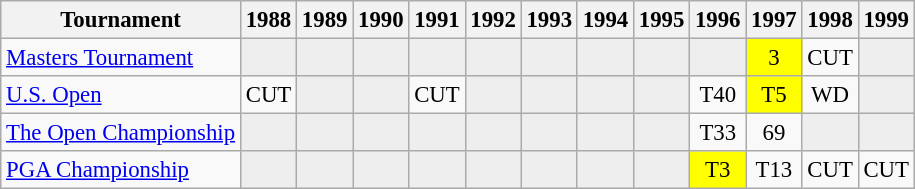<table class="wikitable" style="font-size:95%;text-align:center;">
<tr>
<th>Tournament</th>
<th>1988</th>
<th>1989</th>
<th>1990</th>
<th>1991</th>
<th>1992</th>
<th>1993</th>
<th>1994</th>
<th>1995</th>
<th>1996</th>
<th>1997</th>
<th>1998</th>
<th>1999</th>
</tr>
<tr>
<td align=left><a href='#'>Masters Tournament</a></td>
<td style="background:#eeeeee;"></td>
<td style="background:#eeeeee;"></td>
<td style="background:#eeeeee;"></td>
<td style="background:#eeeeee;"></td>
<td style="background:#eeeeee;"></td>
<td style="background:#eeeeee;"></td>
<td style="background:#eeeeee;"></td>
<td style="background:#eeeeee;"></td>
<td style="background:#eeeeee;"></td>
<td style="background:yellow;">3</td>
<td>CUT</td>
<td style="background:#eeeeee;"></td>
</tr>
<tr>
<td align=left><a href='#'>U.S. Open</a></td>
<td>CUT</td>
<td style="background:#eeeeee;"></td>
<td style="background:#eeeeee;"></td>
<td>CUT</td>
<td style="background:#eeeeee;"></td>
<td style="background:#eeeeee;"></td>
<td style="background:#eeeeee;"></td>
<td style="background:#eeeeee;"></td>
<td>T40</td>
<td style="background:yellow;">T5</td>
<td>WD</td>
<td style="background:#eeeeee;"></td>
</tr>
<tr>
<td align=left><a href='#'>The Open Championship</a></td>
<td style="background:#eeeeee;"></td>
<td style="background:#eeeeee;"></td>
<td style="background:#eeeeee;"></td>
<td style="background:#eeeeee;"></td>
<td style="background:#eeeeee;"></td>
<td style="background:#eeeeee;"></td>
<td style="background:#eeeeee;"></td>
<td style="background:#eeeeee;"></td>
<td>T33</td>
<td>69</td>
<td style="background:#eeeeee;"></td>
<td style="background:#eeeeee;"></td>
</tr>
<tr>
<td align=left><a href='#'>PGA Championship</a></td>
<td style="background:#eeeeee;"></td>
<td style="background:#eeeeee;"></td>
<td style="background:#eeeeee;"></td>
<td style="background:#eeeeee;"></td>
<td style="background:#eeeeee;"></td>
<td style="background:#eeeeee;"></td>
<td style="background:#eeeeee;"></td>
<td style="background:#eeeeee;"></td>
<td style="background:yellow;">T3</td>
<td>T13</td>
<td>CUT</td>
<td>CUT</td>
</tr>
</table>
